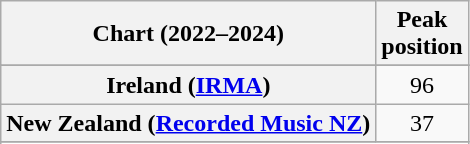<table class="wikitable sortable plainrowheaders" style="text-align:center">
<tr>
<th scope="col">Chart (2022–2024)</th>
<th scope="col">Peak<br>position</th>
</tr>
<tr>
</tr>
<tr>
</tr>
<tr>
</tr>
<tr>
</tr>
<tr>
<th scope="row">Ireland (<a href='#'>IRMA</a>)</th>
<td>96</td>
</tr>
<tr>
<th scope="row">New Zealand (<a href='#'>Recorded Music NZ</a>)</th>
<td>37</td>
</tr>
<tr>
</tr>
<tr>
</tr>
<tr>
</tr>
</table>
